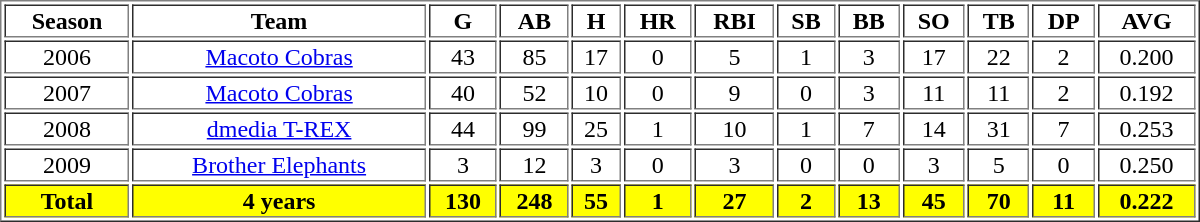<table Border=1 WIDTH=800PX>
<tr align=center>
<th>Season</th>
<th>Team</th>
<th>G</th>
<th>AB</th>
<th>H</th>
<th>HR</th>
<th>RBI</th>
<th>SB</th>
<th>BB</th>
<th>SO</th>
<th>TB</th>
<th>DP</th>
<th>AVG</th>
</tr>
<tr align=center>
<td>2006</td>
<td><a href='#'>Macoto Cobras</a></td>
<td>43</td>
<td>85</td>
<td>17</td>
<td>0</td>
<td>5</td>
<td>1</td>
<td>3</td>
<td>17</td>
<td>22</td>
<td>2</td>
<td>0.200</td>
</tr>
<tr align=center>
<td>2007</td>
<td><a href='#'>Macoto Cobras</a></td>
<td>40</td>
<td>52</td>
<td>10</td>
<td>0</td>
<td>9</td>
<td>0</td>
<td>3</td>
<td>11</td>
<td>11</td>
<td>2</td>
<td>0.192</td>
</tr>
<tr align=center>
<td>2008</td>
<td><a href='#'>dmedia T-REX</a></td>
<td>44</td>
<td>99</td>
<td>25</td>
<td>1</td>
<td>10</td>
<td>1</td>
<td>7</td>
<td>14</td>
<td>31</td>
<td>7</td>
<td>0.253</td>
</tr>
<tr align=center>
<td>2009</td>
<td><a href='#'>Brother Elephants</a></td>
<td>3</td>
<td>12</td>
<td>3</td>
<td>0</td>
<td>3</td>
<td>0</td>
<td>0</td>
<td>3</td>
<td>5</td>
<td>0</td>
<td>0.250</td>
</tr>
<tr span style="background-color:yellow">
<th>Total</th>
<th>4 years</th>
<th>130</th>
<th>248</th>
<th>55</th>
<th>1</th>
<th>27</th>
<th>2</th>
<th>13</th>
<th>45</th>
<th>70</th>
<th>11</th>
<th>0.222</th>
</tr>
</table>
